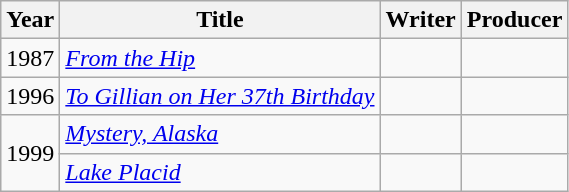<table class="wikitable">
<tr>
<th>Year</th>
<th>Title</th>
<th>Writer</th>
<th>Producer</th>
</tr>
<tr>
<td>1987</td>
<td><em><a href='#'>From the Hip</a></em></td>
<td></td>
<td></td>
</tr>
<tr>
<td>1996</td>
<td><em><a href='#'>To Gillian on Her 37th Birthday</a></em></td>
<td></td>
<td></td>
</tr>
<tr>
<td rowspan=2>1999</td>
<td><em><a href='#'>Mystery, Alaska</a></em></td>
<td></td>
<td></td>
</tr>
<tr>
<td><em><a href='#'>Lake Placid</a></em></td>
<td></td>
<td></td>
</tr>
</table>
